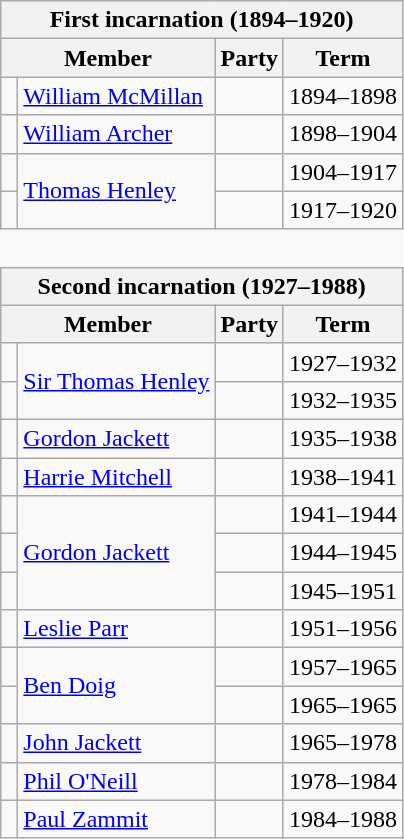<table class="wikitable" style='border-style: none none none none;'>
<tr>
<th colspan="4">First incarnation (1894–1920)</th>
</tr>
<tr>
<th colspan="2">Member</th>
<th>Party</th>
<th>Term</th>
</tr>
<tr style="background: #f9f9f9">
<td> </td>
<td><a href='#'>William McMillan</a></td>
<td></td>
<td>1894–1898</td>
</tr>
<tr style="background: #f9f9f9">
<td> </td>
<td><a href='#'>William Archer</a></td>
<td></td>
<td>1898–1904</td>
</tr>
<tr style="background: #f9f9f9">
<td> </td>
<td rowspan="2"><a href='#'>Thomas Henley</a></td>
<td></td>
<td>1904–1917</td>
</tr>
<tr style="background: #f9f9f9">
<td> </td>
<td></td>
<td>1917–1920</td>
</tr>
<tr>
<td colspan="4" style='border-style: none none none none;'> </td>
</tr>
<tr>
<th colspan="4">Second incarnation (1927–1988)</th>
</tr>
<tr>
<th colspan="2">Member</th>
<th>Party</th>
<th>Term</th>
</tr>
<tr style="background: #f9f9f9">
<td> </td>
<td rowspan="2"><a href='#'>Sir Thomas Henley</a></td>
<td></td>
<td>1927–1932</td>
</tr>
<tr style="background: #f9f9f9">
<td> </td>
<td></td>
<td>1932–1935</td>
</tr>
<tr style="background: #f9f9f9">
<td> </td>
<td><a href='#'>Gordon Jackett</a></td>
<td></td>
<td>1935–1938</td>
</tr>
<tr style="background: #f9f9f9">
<td> </td>
<td><a href='#'>Harrie Mitchell</a></td>
<td></td>
<td>1938–1941</td>
</tr>
<tr style="background: #f9f9f9">
<td> </td>
<td rowspan="3"><a href='#'>Gordon Jackett</a></td>
<td></td>
<td>1941–1944</td>
</tr>
<tr style="background: #f9f9f9">
<td> </td>
<td></td>
<td>1944–1945</td>
</tr>
<tr style="background: #f9f9f9">
<td> </td>
<td></td>
<td>1945–1951</td>
</tr>
<tr style="background: #f9f9f9">
<td> </td>
<td><a href='#'>Leslie Parr</a></td>
<td></td>
<td>1951–1956</td>
</tr>
<tr style="background: #f9f9f9">
<td> </td>
<td rowspan="2"><a href='#'>Ben Doig</a></td>
<td></td>
<td>1957–1965</td>
</tr>
<tr style="background: #f9f9f9">
<td> </td>
<td></td>
<td>1965–1965</td>
</tr>
<tr style="background: #f9f9f9">
<td> </td>
<td><a href='#'>John Jackett</a></td>
<td></td>
<td>1965–1978</td>
</tr>
<tr style="background: #f9f9f9">
<td> </td>
<td><a href='#'>Phil O'Neill</a></td>
<td></td>
<td>1978–1984</td>
</tr>
<tr style="background: #f9f9f9">
<td> </td>
<td><a href='#'>Paul Zammit</a></td>
<td></td>
<td>1984–1988</td>
</tr>
</table>
